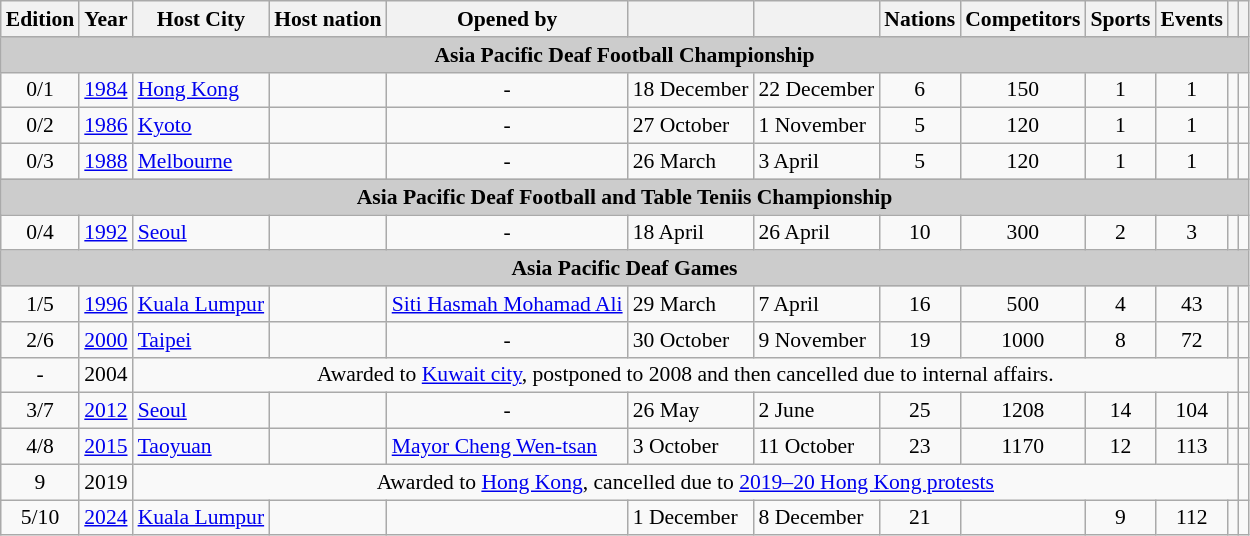<table class="wikitable" style="text-align:center; font-size:90%;">
<tr>
<th>Edition</th>
<th>Year</th>
<th>Host City</th>
<th>Host nation</th>
<th>Opened by</th>
<th></th>
<th></th>
<th>Nations</th>
<th>Competitors</th>
<th>Sports</th>
<th>Events</th>
<th></th>
<th></th>
</tr>
<tr>
<td colspan=13 bgcolor="#cccccc"align=center><strong>Asia Pacific Deaf Football Championship</strong></td>
</tr>
<tr>
<td>0/1</td>
<td><a href='#'>1984</a></td>
<td align=left><a href='#'>Hong Kong</a></td>
<td align=left></td>
<td>-</td>
<td align=left>18 December</td>
<td align=left>22 December</td>
<td>6</td>
<td>150</td>
<td>1</td>
<td>1</td>
<td align=left></td>
<td></td>
</tr>
<tr>
<td>0/2</td>
<td><a href='#'>1986</a></td>
<td align=left><a href='#'>Kyoto</a></td>
<td align=left></td>
<td>-</td>
<td align=left>27 October</td>
<td align=left>1 November</td>
<td>5</td>
<td>120</td>
<td>1</td>
<td>1</td>
<td align=left></td>
<td></td>
</tr>
<tr>
<td>0/3</td>
<td><a href='#'>1988</a></td>
<td align=left><a href='#'>Melbourne</a></td>
<td align=left></td>
<td>-</td>
<td align=left>26 March</td>
<td align=left>3 April</td>
<td>5</td>
<td>120</td>
<td>1</td>
<td>1</td>
<td align=left></td>
<td></td>
</tr>
<tr>
<td colspan=13 bgcolor="#cccccc"align=center><strong>Asia Pacific Deaf Football and Table Teniis Championship</strong></td>
</tr>
<tr>
<td>0/4</td>
<td><a href='#'>1992</a></td>
<td align=left><a href='#'>Seoul</a></td>
<td align=left></td>
<td>-</td>
<td align=left>18 April</td>
<td align=left>26 April</td>
<td>10</td>
<td>300</td>
<td>2</td>
<td>3</td>
<td align=left></td>
<td></td>
</tr>
<tr>
<td colspan=13 bgcolor="#cccccc"align=center><strong>Asia Pacific Deaf Games</strong></td>
</tr>
<tr>
<td>1/5</td>
<td><a href='#'>1996</a></td>
<td align=left><a href='#'>Kuala Lumpur</a></td>
<td align=left></td>
<td align=left><a href='#'>Siti Hasmah Mohamad Ali</a></td>
<td align=left>29 March</td>
<td align=left>7 April</td>
<td>16</td>
<td>500</td>
<td>4</td>
<td>43</td>
<td align=left></td>
<td></td>
</tr>
<tr>
<td>2/6</td>
<td><a href='#'>2000</a></td>
<td align=left><a href='#'>Taipei</a></td>
<td align=left></td>
<td>-</td>
<td align=left>30 October</td>
<td align=left>9 November</td>
<td>19</td>
<td>1000</td>
<td>8</td>
<td>72</td>
<td align=left></td>
<td></td>
</tr>
<tr>
<td>-</td>
<td>2004</td>
<td colspan=10>Awarded to <a href='#'>Kuwait city</a>, postponed to 2008 and then cancelled due to internal affairs.</td>
<td></td>
</tr>
<tr>
<td>3/7</td>
<td><a href='#'>2012</a></td>
<td align=left><a href='#'>Seoul</a></td>
<td align=left></td>
<td>-</td>
<td align=left>26 May</td>
<td align=left>2 June</td>
<td>25</td>
<td>1208</td>
<td>14</td>
<td>104</td>
<td align=left></td>
<td></td>
</tr>
<tr>
<td>4/8</td>
<td><a href='#'>2015</a></td>
<td align=left><a href='#'>Taoyuan</a></td>
<td align=left></td>
<td align=left><a href='#'>Mayor Cheng Wen-tsan</a></td>
<td align=left>3 October</td>
<td align=left>11 October</td>
<td>23</td>
<td>1170</td>
<td>12</td>
<td>113</td>
<td align=left></td>
<td></td>
</tr>
<tr>
<td>9</td>
<td>2019</td>
<td colspan=10>Awarded to <a href='#'>Hong Kong</a>, cancelled due to <a href='#'>2019–20 Hong Kong protests</a></td>
<td></td>
</tr>
<tr>
<td>5/10</td>
<td><a href='#'>2024</a></td>
<td align=left><a href='#'>Kuala Lumpur</a></td>
<td align=left></td>
<td></td>
<td align=left>1 December</td>
<td align=left>8 December</td>
<td>21</td>
<td></td>
<td>9</td>
<td>112</td>
<td align=left></td>
<td></td>
</tr>
</table>
